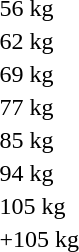<table>
<tr>
<td>56 kg<br></td>
<td></td>
<td></td>
<td></td>
</tr>
<tr>
<td>62 kg<br></td>
<td></td>
<td></td>
<td></td>
</tr>
<tr>
<td>69 kg<br></td>
<td></td>
<td></td>
<td></td>
</tr>
<tr>
<td>77 kg<br></td>
<td></td>
<td></td>
<td></td>
</tr>
<tr>
<td>85 kg<br></td>
<td></td>
<td></td>
<td></td>
</tr>
<tr>
<td>94 kg<br></td>
<td></td>
<td></td>
<td></td>
</tr>
<tr>
<td>105 kg<br></td>
<td></td>
<td></td>
<td></td>
</tr>
<tr>
<td>+105 kg<br></td>
<td></td>
<td></td>
<td></td>
</tr>
</table>
